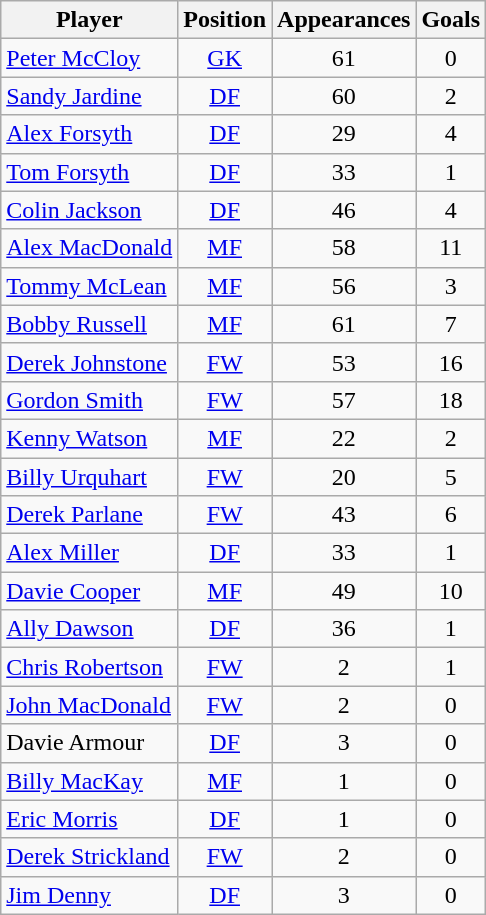<table class="wikitable sortable" style="text-align: center;">
<tr>
<th>Player</th>
<th>Position</th>
<th>Appearances</th>
<th>Goals</th>
</tr>
<tr>
<td align="left"> <a href='#'>Peter McCloy</a></td>
<td><a href='#'>GK</a></td>
<td>61</td>
<td>0</td>
</tr>
<tr>
<td align="left"> <a href='#'>Sandy Jardine</a></td>
<td><a href='#'>DF</a></td>
<td>60</td>
<td>2</td>
</tr>
<tr>
<td align="left"> <a href='#'>Alex Forsyth</a></td>
<td><a href='#'>DF</a></td>
<td>29</td>
<td>4</td>
</tr>
<tr>
<td align="left"> <a href='#'>Tom Forsyth</a></td>
<td><a href='#'>DF</a></td>
<td>33</td>
<td>1</td>
</tr>
<tr>
<td align="left"> <a href='#'>Colin Jackson</a></td>
<td><a href='#'>DF</a></td>
<td>46</td>
<td>4</td>
</tr>
<tr>
<td align="left"> <a href='#'>Alex MacDonald</a></td>
<td><a href='#'>MF</a></td>
<td>58</td>
<td>11</td>
</tr>
<tr>
<td align="left"> <a href='#'>Tommy McLean</a></td>
<td><a href='#'>MF</a></td>
<td>56</td>
<td>3</td>
</tr>
<tr>
<td align="left"> <a href='#'>Bobby Russell</a></td>
<td><a href='#'>MF</a></td>
<td>61</td>
<td>7</td>
</tr>
<tr>
<td align="left"> <a href='#'>Derek Johnstone</a></td>
<td><a href='#'>FW</a></td>
<td>53</td>
<td>16</td>
</tr>
<tr>
<td align="left"> <a href='#'>Gordon Smith</a></td>
<td><a href='#'>FW</a></td>
<td>57</td>
<td>18</td>
</tr>
<tr>
<td align="left"> <a href='#'>Kenny Watson</a></td>
<td><a href='#'>MF</a></td>
<td>22</td>
<td>2</td>
</tr>
<tr>
<td align="left"> <a href='#'>Billy Urquhart</a></td>
<td><a href='#'>FW</a></td>
<td>20</td>
<td>5</td>
</tr>
<tr>
<td align="left"> <a href='#'>Derek Parlane</a></td>
<td><a href='#'>FW</a></td>
<td>43</td>
<td>6</td>
</tr>
<tr>
<td align="left"> <a href='#'>Alex Miller</a></td>
<td><a href='#'>DF</a></td>
<td>33</td>
<td>1</td>
</tr>
<tr>
<td align="left"> <a href='#'>Davie Cooper</a></td>
<td><a href='#'>MF</a></td>
<td>49</td>
<td>10</td>
</tr>
<tr>
<td align="left"> <a href='#'>Ally Dawson</a></td>
<td><a href='#'>DF</a></td>
<td>36</td>
<td>1</td>
</tr>
<tr>
<td align="left"> <a href='#'>Chris Robertson</a></td>
<td><a href='#'>FW</a></td>
<td>2</td>
<td>1</td>
</tr>
<tr>
<td align="left"> <a href='#'>John MacDonald</a></td>
<td><a href='#'>FW</a></td>
<td>2</td>
<td>0</td>
</tr>
<tr>
<td align="left"> Davie Armour</td>
<td><a href='#'>DF</a></td>
<td>3</td>
<td>0</td>
</tr>
<tr>
<td align="left"> <a href='#'>Billy MacKay</a></td>
<td><a href='#'>MF</a></td>
<td>1</td>
<td>0</td>
</tr>
<tr>
<td align="left"> <a href='#'>Eric Morris</a></td>
<td><a href='#'>DF</a></td>
<td>1</td>
<td>0</td>
</tr>
<tr>
<td align="left"> <a href='#'>Derek Strickland</a></td>
<td><a href='#'>FW</a></td>
<td>2</td>
<td>0</td>
</tr>
<tr>
<td align="left"> <a href='#'>Jim Denny</a></td>
<td><a href='#'>DF</a></td>
<td>3</td>
<td>0</td>
</tr>
</table>
